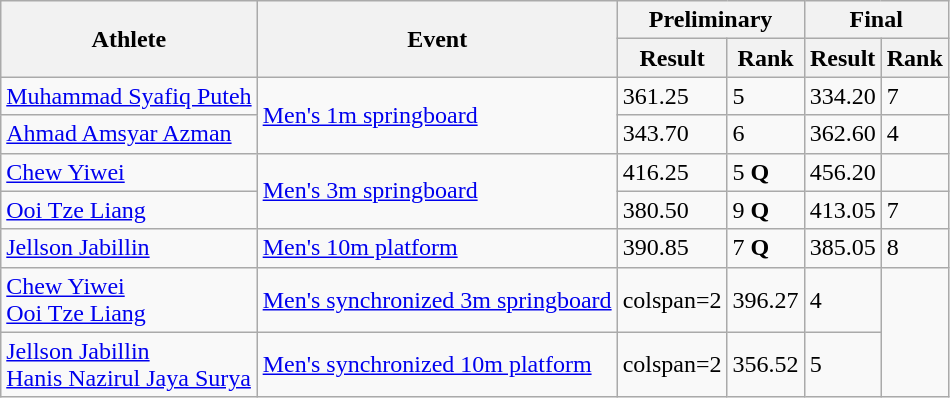<table class="wikitable">
<tr>
<th rowspan="2">Athlete</th>
<th rowspan="2">Event</th>
<th colspan="2">Preliminary</th>
<th colspan="2">Final</th>
</tr>
<tr>
<th>Result</th>
<th>Rank</th>
<th>Result</th>
<th>Rank</th>
</tr>
<tr>
<td><a href='#'>Muhammad Syafiq Puteh</a></td>
<td rowspan="2"><a href='#'>Men's 1m springboard</a></td>
<td>361.25</td>
<td>5 <strong></strong></td>
<td>334.20</td>
<td>7</td>
</tr>
<tr>
<td><a href='#'>Ahmad Amsyar Azman</a></td>
<td>343.70</td>
<td>6 <strong></strong></td>
<td>362.60</td>
<td>4</td>
</tr>
<tr>
<td><a href='#'>Chew Yiwei</a></td>
<td rowspan="2"><a href='#'>Men's 3m springboard</a></td>
<td>416.25</td>
<td>5 <strong>Q</strong></td>
<td>456.20</td>
<td></td>
</tr>
<tr>
<td><a href='#'>Ooi Tze Liang</a></td>
<td>380.50</td>
<td>9 <strong>Q</strong></td>
<td>413.05</td>
<td>7</td>
</tr>
<tr>
<td><a href='#'>Jellson Jabillin</a></td>
<td><a href='#'>Men's 10m platform</a></td>
<td>390.85</td>
<td>7 <strong>Q</strong></td>
<td>385.05</td>
<td>8</td>
</tr>
<tr>
<td><a href='#'>Chew Yiwei</a><br><a href='#'>Ooi Tze Liang</a></td>
<td><a href='#'>Men's synchronized 3m springboard</a></td>
<td>colspan=2 </td>
<td>396.27</td>
<td>4</td>
</tr>
<tr>
<td><a href='#'>Jellson Jabillin</a><br><a href='#'>Hanis Nazirul Jaya Surya</a></td>
<td><a href='#'>Men's synchronized 10m platform</a></td>
<td>colspan=2 </td>
<td>356.52</td>
<td>5</td>
</tr>
</table>
